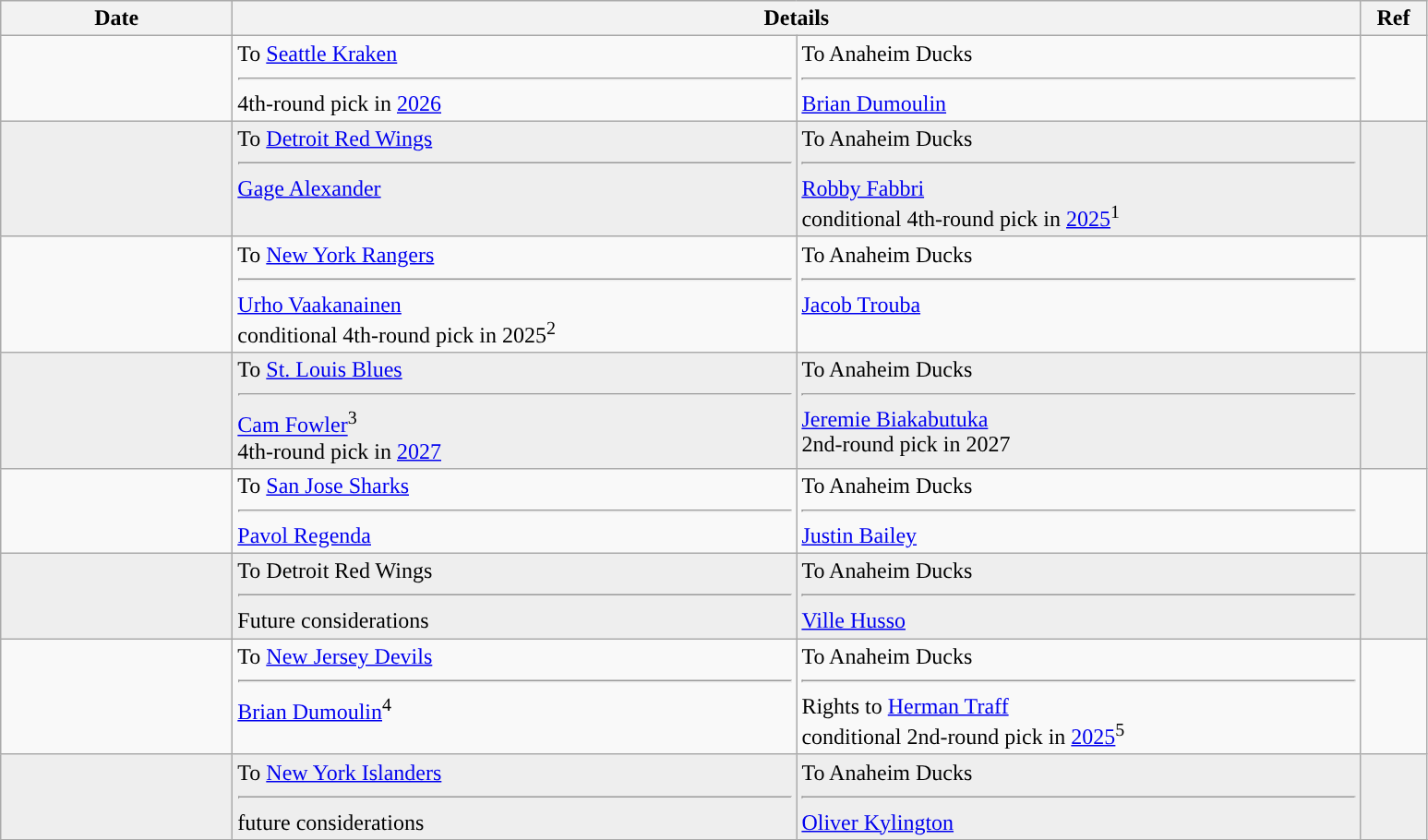<table class="wikitable">
<tr>
<th style="width: 10em;">Date</th>
<th colspan=2>Details</th>
<th style="width: 2.5em;">Ref</th>
</tr>
<tr>
<td></td>
<td style="width: 25em;" valign="top">To <a href='#'>Seattle Kraken</a><hr>4th-round pick in <a href='#'>2026</a></td>
<td style="width: 25em;" valign="top">To Anaheim Ducks<hr><a href='#'>Brian Dumoulin</a></td>
<td></td>
</tr>
<tr bgcolor="eeeeee">
<td></td>
<td style="width: 25em;" valign="top">To <a href='#'>Detroit Red Wings</a><hr><a href='#'>Gage Alexander</a></td>
<td style="width: 25em;" valign="top">To Anaheim Ducks<hr><a href='#'>Robby Fabbri</a><br>conditional 4th-round pick in <a href='#'>2025</a><sup>1</sup></td>
<td></td>
</tr>
<tr>
<td></td>
<td style="width: 25em;" valign="top">To <a href='#'>New York Rangers</a><hr><a href='#'>Urho Vaakanainen</a><br>conditional 4th-round pick in 2025<sup>2</sup></td>
<td style="width: 25em;" valign="top">To Anaheim Ducks<hr><a href='#'>Jacob Trouba</a></td>
<td></td>
</tr>
<tr bgcolor="eeeeee">
<td></td>
<td style="width: 25em;" valign="top">To <a href='#'>St. Louis Blues</a><hr><a href='#'>Cam Fowler</a><sup>3</sup><br>4th-round pick in <a href='#'>2027</a></td>
<td style="width: 25em;" valign="top">To Anaheim Ducks<hr><a href='#'>Jeremie Biakabutuka</a><br>2nd-round pick in 2027</td>
<td></td>
</tr>
<tr>
<td></td>
<td style="width: 25em;" valign="top">To <a href='#'>San Jose Sharks</a><hr><a href='#'>Pavol Regenda</a></td>
<td style="width: 25em;" valign="top">To Anaheim Ducks<hr><a href='#'>Justin Bailey</a></td>
<td></td>
</tr>
<tr bgcolor="eeeeee">
<td></td>
<td style="width: 25em;" valign="top">To Detroit Red Wings<hr>Future considerations</td>
<td style="width: 25em;" valign="top">To Anaheim Ducks<hr><a href='#'>Ville Husso</a></td>
<td></td>
</tr>
<tr>
<td></td>
<td style="width: 25em;" valign="top">To <a href='#'>New Jersey Devils</a><hr><a href='#'>Brian Dumoulin</a><sup>4</sup></td>
<td style="width: 25em;" valign="top">To Anaheim Ducks<hr>Rights to <a href='#'>Herman Traff</a><br>conditional 2nd-round pick in <a href='#'>2025</a><sup>5</sup></td>
<td></td>
</tr>
<tr bgcolor="eeeeee">
<td></td>
<td style="width: 25em;" valign="top">To <a href='#'>New York Islanders</a><hr><span>future considerations</span></td>
<td style="width: 25em;" valign="top">To Anaheim Ducks<hr><a href='#'>Oliver Kylington</a></td>
<td></td>
</tr>
<tr>
</tr>
</table>
